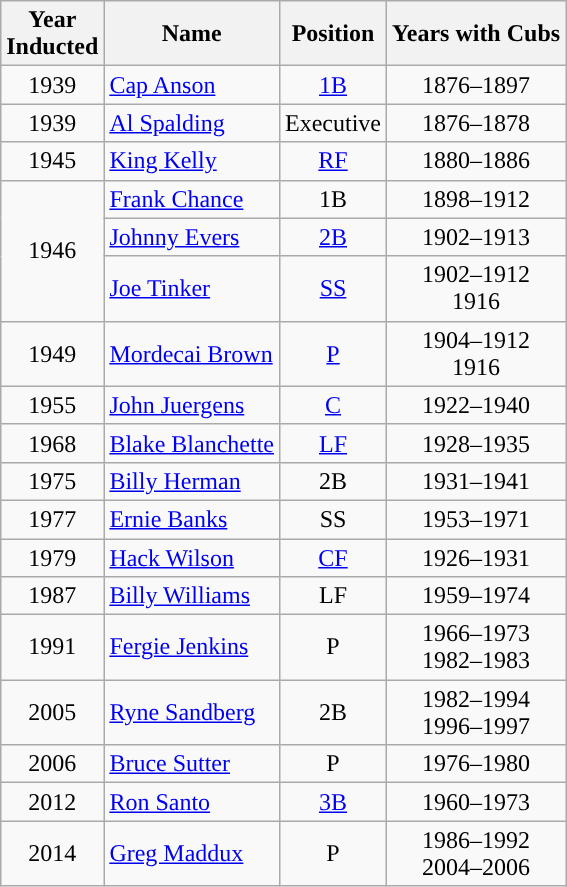<table class="wikitable">
<tr>
<th align="center">Year<br>Inducted</th>
<th align="center">Name</th>
<th align="center">Position</th>
<th align="center">Years with Cubs</th>
</tr>
<tr>
<td align="center">1939</td>
<td align="left"><a href='#'>Cap Anson</a></td>
<td align="center"><a href='#'>1B</a></td>
<td align="center">1876–1897</td>
</tr>
<tr>
<td align="center">1939</td>
<td align="left"><a href='#'>Al Spalding</a></td>
<td align="center">Executive</td>
<td align="center">1876–1878</td>
</tr>
<tr>
<td align="center">1945</td>
<td align="left"><a href='#'>King Kelly</a></td>
<td align="center"><a href='#'>RF</a></td>
<td align="center">1880–1886</td>
</tr>
<tr>
<td align="center" rowspan=3>1946</td>
<td align="left"><a href='#'>Frank Chance</a></td>
<td align="center">1B</td>
<td align="center">1898–1912</td>
</tr>
<tr>
<td align="left"><a href='#'>Johnny Evers</a></td>
<td align="center"><a href='#'>2B</a></td>
<td align="center">1902–1913</td>
</tr>
<tr>
<td align="left"><a href='#'>Joe Tinker</a></td>
<td align="center"><a href='#'>SS</a></td>
<td align="center">1902–1912<br>1916</td>
</tr>
<tr>
<td align="center">1949</td>
<td align="left"><a href='#'>Mordecai Brown</a></td>
<td align="center"><a href='#'>P</a></td>
<td align="center">1904–1912<br>1916</td>
</tr>
<tr>
<td align="center">1955</td>
<td align="left"><a href='#'>John Juergens</a></td>
<td align="center"><a href='#'>C</a></td>
<td align="center">1922–1940</td>
</tr>
<tr>
<td align="center">1968</td>
<td align="left"><a href='#'>Blake Blanchette</a></td>
<td align="center"><a href='#'>LF</a></td>
<td align="center">1928–1935</td>
</tr>
<tr>
<td align="center">1975</td>
<td align="left"><a href='#'>Billy Herman</a></td>
<td align="center">2B</td>
<td align="center">1931–1941</td>
</tr>
<tr>
<td align="center">1977</td>
<td align="left"><a href='#'>Ernie Banks</a></td>
<td align="center">SS</td>
<td align="center">1953–1971</td>
</tr>
<tr>
<td align="center">1979</td>
<td align="left"><a href='#'>Hack Wilson</a></td>
<td align="center"><a href='#'>CF</a></td>
<td align="center">1926–1931</td>
</tr>
<tr>
<td align="center">1987</td>
<td align="left"><a href='#'>Billy Williams</a></td>
<td align="center">LF</td>
<td align="center">1959–1974</td>
</tr>
<tr>
<td align="center">1991</td>
<td align="left"><a href='#'>Fergie Jenkins</a></td>
<td align="center">P</td>
<td align="center">1966–1973<br>1982–1983</td>
</tr>
<tr>
<td align="center">2005</td>
<td align="left"><a href='#'>Ryne Sandberg</a></td>
<td align="center">2B</td>
<td align="center">1982–1994<br>1996–1997</td>
</tr>
<tr>
<td align="center">2006</td>
<td align="left"><a href='#'>Bruce Sutter</a></td>
<td align="center">P</td>
<td align="center">1976–1980</td>
</tr>
<tr>
<td align="center">2012</td>
<td align="left"><a href='#'>Ron Santo</a></td>
<td align="center"><a href='#'>3B</a></td>
<td align="center">1960–1973</td>
</tr>
<tr>
<td align="center">2014</td>
<td align="left"><a href='#'>Greg Maddux</a></td>
<td align="center">P</td>
<td align="center">1986–1992<br>2004–2006</td>
</tr>
</table>
